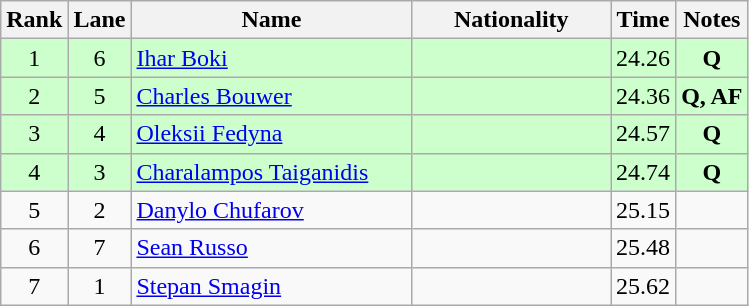<table class="wikitable sortable" style="text-align:center">
<tr>
<th>Rank</th>
<th>Lane</th>
<th style="width:180px">Name</th>
<th style="width:125px">Nationality</th>
<th>Time</th>
<th>Notes</th>
</tr>
<tr style="background:#cfc;">
<td>1</td>
<td>6</td>
<td style="text-align:left;"><a href='#'>Ihar Boki</a></td>
<td style="text-align:left;"></td>
<td>24.26</td>
<td><strong>Q</strong></td>
</tr>
<tr style="background:#cfc;">
<td>2</td>
<td>5</td>
<td style="text-align:left;"><a href='#'>Charles Bouwer</a></td>
<td style="text-align:left;"></td>
<td>24.36</td>
<td><strong>Q, AF</strong></td>
</tr>
<tr style="background:#cfc;">
<td>3</td>
<td>4</td>
<td style="text-align:left;"><a href='#'>Oleksii Fedyna</a></td>
<td style="text-align:left;"></td>
<td>24.57</td>
<td><strong>Q</strong></td>
</tr>
<tr style="background:#cfc;">
<td>4</td>
<td>3</td>
<td style="text-align:left;"><a href='#'>Charalampos Taiganidis</a></td>
<td style="text-align:left;"></td>
<td>24.74</td>
<td><strong>Q</strong></td>
</tr>
<tr>
<td>5</td>
<td>2</td>
<td style="text-align:left;"><a href='#'>Danylo Chufarov</a></td>
<td style="text-align:left;"></td>
<td>25.15</td>
<td></td>
</tr>
<tr>
<td>6</td>
<td>7</td>
<td style="text-align:left;"><a href='#'>Sean Russo</a></td>
<td style="text-align:left;"></td>
<td>25.48</td>
<td></td>
</tr>
<tr>
<td>7</td>
<td>1</td>
<td style="text-align:left;"><a href='#'>Stepan Smagin</a></td>
<td style="text-align:left;"></td>
<td>25.62</td>
<td></td>
</tr>
</table>
